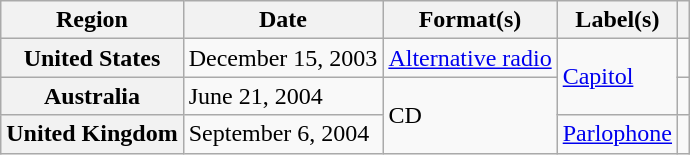<table class="wikitable plainrowheaders">
<tr>
<th scope="col">Region</th>
<th scope="col">Date</th>
<th scope="col">Format(s)</th>
<th scope="col">Label(s)</th>
<th scope="col"></th>
</tr>
<tr>
<th scope="row">United States</th>
<td>December 15, 2003</td>
<td><a href='#'>Alternative radio</a></td>
<td rowspan="2"><a href='#'>Capitol</a></td>
<td></td>
</tr>
<tr>
<th scope="row">Australia</th>
<td>June 21, 2004</td>
<td rowspan="2">CD</td>
<td></td>
</tr>
<tr>
<th scope="row">United Kingdom</th>
<td>September 6, 2004</td>
<td><a href='#'>Parlophone</a></td>
<td></td>
</tr>
</table>
